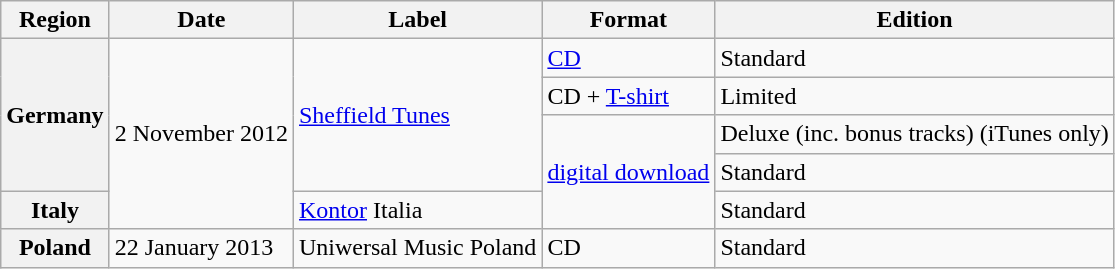<table class="wikitable plainrowheaders">
<tr>
<th scope="col">Region</th>
<th scope="col">Date</th>
<th scope="col">Label</th>
<th scope="col">Format</th>
<th scope="col">Edition</th>
</tr>
<tr>
<th scope="row" rowspan="4">Germany</th>
<td rowspan="5">2 November 2012</td>
<td rowspan="4"><a href='#'>Sheffield Tunes</a></td>
<td><a href='#'>CD</a></td>
<td>Standard</td>
</tr>
<tr>
<td>CD + <a href='#'>T-shirt</a></td>
<td>Limited</td>
</tr>
<tr>
<td rowspan="3"><a href='#'>digital download</a></td>
<td>Deluxe (inc. bonus tracks) (iTunes only)</td>
</tr>
<tr>
<td>Standard</td>
</tr>
<tr>
<th scope="row">Italy</th>
<td><a href='#'>Kontor</a> Italia</td>
<td>Standard</td>
</tr>
<tr>
<th scope="row">Poland</th>
<td>22 January 2013</td>
<td>Uniwersal Music Poland</td>
<td>CD</td>
<td>Standard</td>
</tr>
</table>
